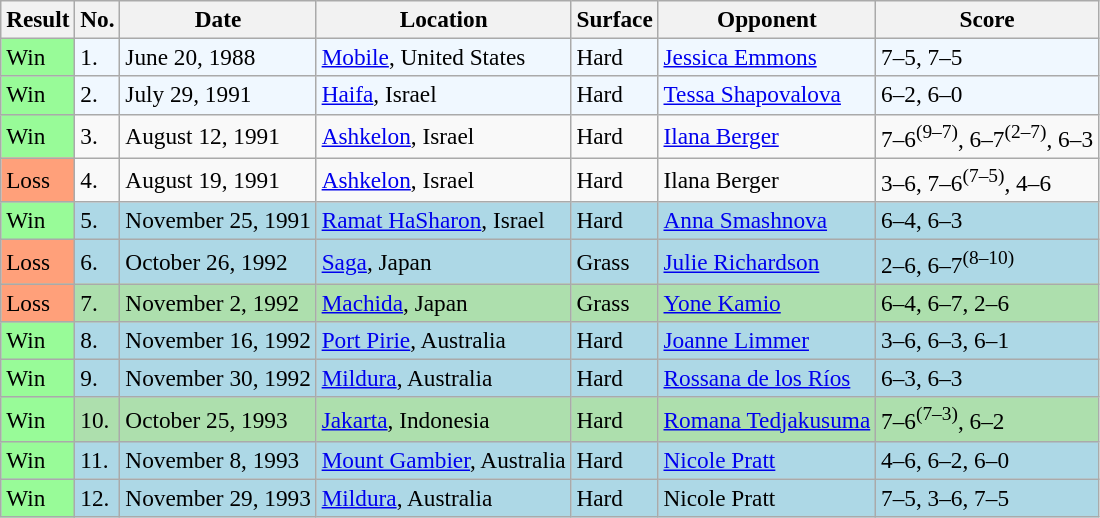<table class="sortable wikitable" style=font-size:97%>
<tr>
<th>Result</th>
<th>No.</th>
<th>Date</th>
<th>Location</th>
<th>Surface</th>
<th>Opponent</th>
<th class="unsortable">Score</th>
</tr>
<tr bgcolor="#f0f8ff">
<td style="background:#98fb98;">Win</td>
<td>1.</td>
<td>June 20, 1988</td>
<td><a href='#'>Mobile</a>, United States</td>
<td>Hard</td>
<td> <a href='#'>Jessica Emmons</a></td>
<td>7–5, 7–5</td>
</tr>
<tr bgcolor="#f0f8ff">
<td style="background:#98fb98;">Win</td>
<td>2.</td>
<td>July 29, 1991</td>
<td><a href='#'>Haifa</a>, Israel</td>
<td>Hard</td>
<td> <a href='#'>Tessa Shapovalova</a></td>
<td>6–2, 6–0</td>
</tr>
<tr>
<td style="background:#98fb98;">Win</td>
<td>3.</td>
<td>August 12, 1991</td>
<td><a href='#'>Ashkelon</a>, Israel</td>
<td>Hard</td>
<td> <a href='#'>Ilana Berger</a></td>
<td>7–6<sup>(9–7)</sup>, 6–7<sup>(2–7)</sup>, 6–3</td>
</tr>
<tr>
<td style="background:#ffa07a;">Loss</td>
<td>4.</td>
<td>August 19, 1991</td>
<td><a href='#'>Ashkelon</a>, Israel</td>
<td>Hard</td>
<td> Ilana Berger</td>
<td>3–6, 7–6<sup>(7–5)</sup>, 4–6</td>
</tr>
<tr style="background:lightblue;">
<td style="background:#98fb98;">Win</td>
<td>5.</td>
<td>November 25, 1991</td>
<td><a href='#'>Ramat HaSharon</a>, Israel</td>
<td>Hard</td>
<td> <a href='#'>Anna Smashnova</a></td>
<td>6–4, 6–3</td>
</tr>
<tr style="background:lightblue;">
<td style="background:#ffa07a;">Loss</td>
<td>6.</td>
<td>October 26, 1992</td>
<td><a href='#'>Saga</a>, Japan</td>
<td>Grass</td>
<td> <a href='#'>Julie Richardson</a></td>
<td>2–6, 6–7<sup>(8–10)</sup></td>
</tr>
<tr style="background:#addfad;">
<td style="background:#ffa07a;">Loss</td>
<td>7.</td>
<td>November 2, 1992</td>
<td><a href='#'>Machida</a>, Japan</td>
<td>Grass</td>
<td> <a href='#'>Yone Kamio</a></td>
<td>6–4, 6–7, 2–6</td>
</tr>
<tr style="background:lightblue;">
<td style="background:#98fb98;">Win</td>
<td>8.</td>
<td>November 16, 1992</td>
<td><a href='#'>Port Pirie</a>, Australia</td>
<td>Hard</td>
<td> <a href='#'>Joanne Limmer</a></td>
<td>3–6, 6–3, 6–1</td>
</tr>
<tr bgcolor=lightblue>
<td style="background:#98fb98;">Win</td>
<td>9.</td>
<td>November 30, 1992</td>
<td><a href='#'>Mildura</a>, Australia</td>
<td>Hard</td>
<td> <a href='#'>Rossana de los Ríos</a></td>
<td>6–3, 6–3</td>
</tr>
<tr style="background:#addfad;">
<td style="background:#98fb98;">Win</td>
<td>10.</td>
<td>October 25, 1993</td>
<td><a href='#'>Jakarta</a>, Indonesia</td>
<td>Hard</td>
<td> <a href='#'>Romana Tedjakusuma</a></td>
<td>7–6<sup>(7–3)</sup>, 6–2</td>
</tr>
<tr bgcolor="lightblue">
<td style="background:#98fb98;">Win</td>
<td>11.</td>
<td>November 8, 1993</td>
<td><a href='#'>Mount Gambier</a>, Australia</td>
<td>Hard</td>
<td> <a href='#'>Nicole Pratt</a></td>
<td>4–6, 6–2, 6–0</td>
</tr>
<tr bgcolor="lightblue">
<td style="background:#98fb98;">Win</td>
<td>12.</td>
<td>November 29, 1993</td>
<td><a href='#'>Mildura</a>, Australia</td>
<td>Hard</td>
<td> Nicole Pratt</td>
<td>7–5, 3–6, 7–5</td>
</tr>
</table>
